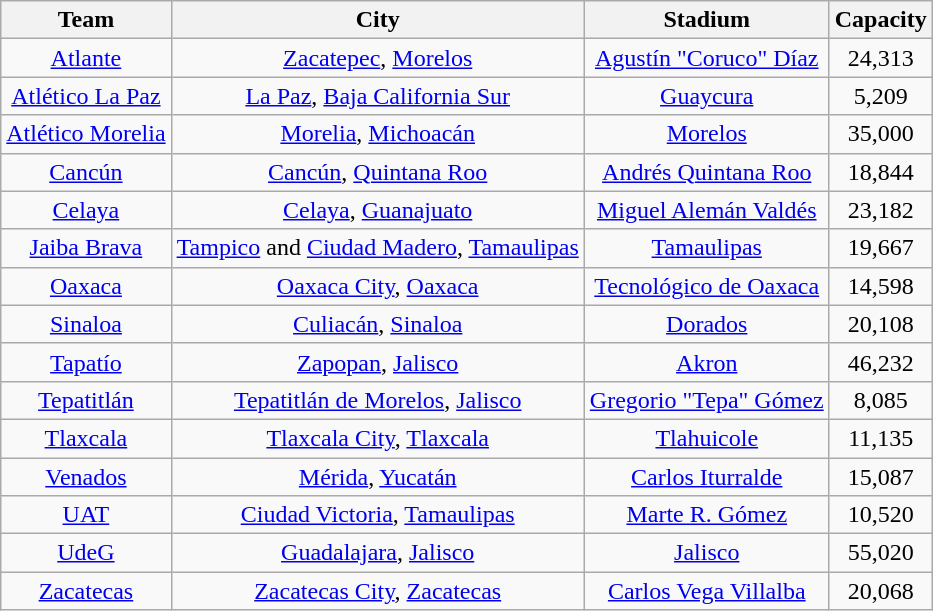<table class="wikitable sortable" style="text-align: center;">
<tr>
<th>Team</th>
<th>City</th>
<th>Stadium</th>
<th>Capacity</th>
</tr>
<tr>
<td><a href='#'>Atlante</a></td>
<td><a href='#'>Zacatepec</a>, <a href='#'>Morelos</a></td>
<td><a href='#'>Agustín "Coruco" Díaz</a></td>
<td>24,313</td>
</tr>
<tr>
<td><a href='#'>Atlético La Paz</a></td>
<td><a href='#'>La Paz</a>, <a href='#'>Baja California Sur</a></td>
<td><a href='#'>Guaycura</a></td>
<td>5,209</td>
</tr>
<tr>
<td><a href='#'>Atlético Morelia</a></td>
<td><a href='#'>Morelia</a>, <a href='#'>Michoacán</a></td>
<td><a href='#'>Morelos</a></td>
<td>35,000</td>
</tr>
<tr>
<td><a href='#'>Cancún</a></td>
<td><a href='#'>Cancún</a>, <a href='#'>Quintana Roo</a></td>
<td><a href='#'>Andrés Quintana Roo</a></td>
<td>18,844</td>
</tr>
<tr>
<td><a href='#'>Celaya</a></td>
<td><a href='#'>Celaya</a>, <a href='#'>Guanajuato</a></td>
<td><a href='#'>Miguel Alemán Valdés</a></td>
<td>23,182</td>
</tr>
<tr>
<td><a href='#'>Jaiba Brava</a></td>
<td><a href='#'>Tampico</a> and <a href='#'>Ciudad Madero</a>, <a href='#'>Tamaulipas</a></td>
<td><a href='#'>Tamaulipas</a></td>
<td>19,667</td>
</tr>
<tr>
<td><a href='#'>Oaxaca</a></td>
<td><a href='#'>Oaxaca City</a>, <a href='#'>Oaxaca</a></td>
<td><a href='#'>Tecnológico de Oaxaca</a></td>
<td>14,598</td>
</tr>
<tr>
<td><a href='#'>Sinaloa</a></td>
<td><a href='#'>Culiacán</a>, <a href='#'>Sinaloa</a></td>
<td><a href='#'>Dorados</a></td>
<td>20,108</td>
</tr>
<tr>
<td><a href='#'>Tapatío</a></td>
<td><a href='#'>Zapopan</a>, <a href='#'>Jalisco</a></td>
<td><a href='#'>Akron</a></td>
<td>46,232</td>
</tr>
<tr>
<td><a href='#'>Tepatitlán</a></td>
<td><a href='#'>Tepatitlán de Morelos</a>, <a href='#'>Jalisco</a></td>
<td><a href='#'>Gregorio "Tepa" Gómez</a></td>
<td>8,085</td>
</tr>
<tr>
<td><a href='#'>Tlaxcala</a></td>
<td><a href='#'>Tlaxcala City</a>, <a href='#'>Tlaxcala</a></td>
<td><a href='#'>Tlahuicole</a></td>
<td>11,135</td>
</tr>
<tr>
<td><a href='#'>Venados</a></td>
<td><a href='#'>Mérida</a>, <a href='#'>Yucatán</a></td>
<td><a href='#'>Carlos Iturralde</a></td>
<td>15,087</td>
</tr>
<tr>
<td><a href='#'>UAT</a></td>
<td><a href='#'>Ciudad Victoria</a>, <a href='#'>Tamaulipas</a></td>
<td><a href='#'>Marte R. Gómez</a></td>
<td>10,520</td>
</tr>
<tr>
<td><a href='#'>UdeG</a></td>
<td><a href='#'>Guadalajara</a>, <a href='#'>Jalisco</a></td>
<td><a href='#'>Jalisco</a></td>
<td>55,020</td>
</tr>
<tr>
<td><a href='#'>Zacatecas</a></td>
<td><a href='#'>Zacatecas City</a>, <a href='#'>Zacatecas</a></td>
<td><a href='#'>Carlos Vega Villalba</a></td>
<td>20,068</td>
</tr>
</table>
